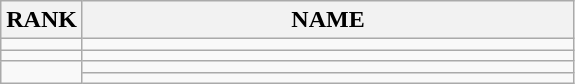<table class="wikitable">
<tr>
<th>RANK</th>
<th style="width: 20em">NAME</th>
</tr>
<tr>
<td align="center"></td>
<td></td>
</tr>
<tr>
<td align="center"></td>
<td></td>
</tr>
<tr>
<td rowspan=2 align="center"></td>
<td></td>
</tr>
<tr>
<td></td>
</tr>
</table>
